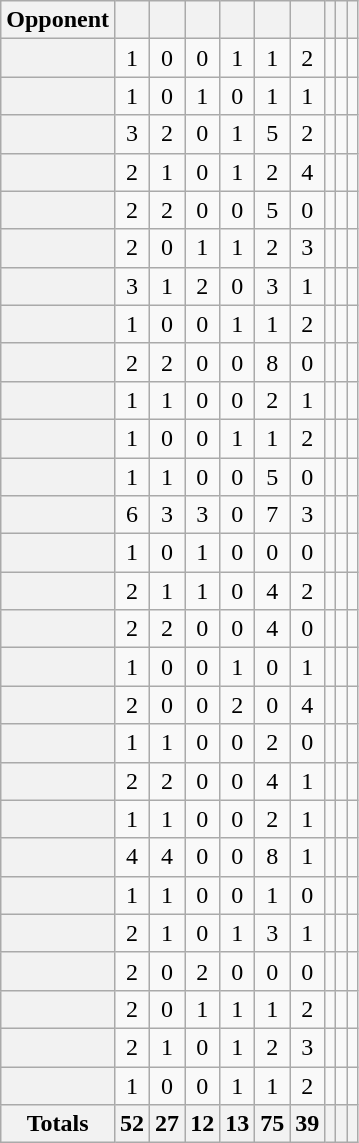<table class="wikitable plainrowheaders sortable" style="text-align:center">
<tr>
<th scope=col>Opponent</th>
<th scope=col></th>
<th scope=col></th>
<th scope=col></th>
<th scope=col></th>
<th scope=col></th>
<th scope=col></th>
<th scope=col></th>
<th scope=col></th>
<th scope=col></th>
</tr>
<tr>
<th scope=row style="text-align:left;"></th>
<td>1</td>
<td>0</td>
<td>0</td>
<td>1</td>
<td>1</td>
<td>2</td>
<td></td>
<td></td>
<td></td>
</tr>
<tr>
<th scope=row style="text-align:left;"></th>
<td>1</td>
<td>0</td>
<td>1</td>
<td>0</td>
<td>1</td>
<td>1</td>
<td></td>
<td></td>
<td></td>
</tr>
<tr>
<th scope=row style="text-align:left;"></th>
<td>3</td>
<td>2</td>
<td>0</td>
<td>1</td>
<td>5</td>
<td>2</td>
<td></td>
<td></td>
<td></td>
</tr>
<tr>
<th scope=row style="text-align:left;"></th>
<td>2</td>
<td>1</td>
<td>0</td>
<td>1</td>
<td>2</td>
<td>4</td>
<td></td>
<td></td>
<td></td>
</tr>
<tr>
<th scope=row style="text-align:left;"></th>
<td>2</td>
<td>2</td>
<td>0</td>
<td>0</td>
<td>5</td>
<td>0</td>
<td></td>
<td></td>
<td></td>
</tr>
<tr>
<th scope=row style="text-align:left;"></th>
<td>2</td>
<td>0</td>
<td>1</td>
<td>1</td>
<td>2</td>
<td>3</td>
<td></td>
<td></td>
<td></td>
</tr>
<tr>
<th scope=row style="text-align:left;"></th>
<td>3</td>
<td>1</td>
<td>2</td>
<td>0</td>
<td>3</td>
<td>1</td>
<td></td>
<td></td>
<td></td>
</tr>
<tr>
<th scope=row style="text-align:left;"></th>
<td>1</td>
<td>0</td>
<td>0</td>
<td>1</td>
<td>1</td>
<td>2</td>
<td></td>
<td></td>
<td></td>
</tr>
<tr>
<th scope=row style="text-align:left;"></th>
<td>2</td>
<td>2</td>
<td>0</td>
<td>0</td>
<td>8</td>
<td>0</td>
<td></td>
<td></td>
<td></td>
</tr>
<tr>
<th scope=row style="text-align:left;"></th>
<td>1</td>
<td>1</td>
<td>0</td>
<td>0</td>
<td>2</td>
<td>1</td>
<td></td>
<td></td>
<td></td>
</tr>
<tr>
<th scope=row style="text-align:left;"></th>
<td>1</td>
<td>0</td>
<td>0</td>
<td>1</td>
<td>1</td>
<td>2</td>
<td></td>
<td></td>
<td></td>
</tr>
<tr>
<th scope=row style="text-align:left;"></th>
<td>1</td>
<td>1</td>
<td>0</td>
<td>0</td>
<td>5</td>
<td>0</td>
<td></td>
<td></td>
<td></td>
</tr>
<tr>
<th scope=row style="text-align:left;"></th>
<td>6</td>
<td>3</td>
<td>3</td>
<td>0</td>
<td>7</td>
<td>3</td>
<td></td>
<td></td>
<td></td>
</tr>
<tr>
<th scope=row style="text-align:left;"></th>
<td>1</td>
<td>0</td>
<td>1</td>
<td>0</td>
<td>0</td>
<td>0</td>
<td></td>
<td></td>
<td></td>
</tr>
<tr>
<th scope=row style="text-align:left;"></th>
<td>2</td>
<td>1</td>
<td>1</td>
<td>0</td>
<td>4</td>
<td>2</td>
<td></td>
<td></td>
<td></td>
</tr>
<tr>
<th scope=row style="text-align:left;"></th>
<td>2</td>
<td>2</td>
<td>0</td>
<td>0</td>
<td>4</td>
<td>0</td>
<td></td>
<td></td>
<td></td>
</tr>
<tr>
<th scope=row style="text-align:left;"></th>
<td>1</td>
<td>0</td>
<td>0</td>
<td>1</td>
<td>0</td>
<td>1</td>
<td></td>
<td></td>
<td></td>
</tr>
<tr>
<th scope=row style="text-align:left;"></th>
<td>2</td>
<td>0</td>
<td>0</td>
<td>2</td>
<td>0</td>
<td>4</td>
<td></td>
<td></td>
<td></td>
</tr>
<tr>
<th scope=row style="text-align:left;"></th>
<td>1</td>
<td>1</td>
<td>0</td>
<td>0</td>
<td>2</td>
<td>0</td>
<td></td>
<td></td>
<td></td>
</tr>
<tr>
<th scope=row style="text-align:left;"></th>
<td>2</td>
<td>2</td>
<td>0</td>
<td>0</td>
<td>4</td>
<td>1</td>
<td></td>
<td></td>
<td></td>
</tr>
<tr>
<th scope=row style="text-align:left;"></th>
<td>1</td>
<td>1</td>
<td>0</td>
<td>0</td>
<td>2</td>
<td>1</td>
<td></td>
<td></td>
<td></td>
</tr>
<tr>
<th scope=row style="text-align:left;"></th>
<td>4</td>
<td>4</td>
<td>0</td>
<td>0</td>
<td>8</td>
<td>1</td>
<td></td>
<td></td>
<td></td>
</tr>
<tr>
<th scope=row style="text-align:left;"></th>
<td>1</td>
<td>1</td>
<td>0</td>
<td>0</td>
<td>1</td>
<td>0</td>
<td></td>
<td></td>
<td></td>
</tr>
<tr>
<th scope=row style="text-align:left;"></th>
<td>2</td>
<td>1</td>
<td>0</td>
<td>1</td>
<td>3</td>
<td>1</td>
<td></td>
<td></td>
<td></td>
</tr>
<tr>
<th scope=row style="text-align:left;"></th>
<td>2</td>
<td>0</td>
<td>2</td>
<td>0</td>
<td>0</td>
<td>0</td>
<td></td>
<td></td>
<td></td>
</tr>
<tr>
<th scope=row style="text-align:left;"></th>
<td>2</td>
<td>0</td>
<td>1</td>
<td>1</td>
<td>1</td>
<td>2</td>
<td></td>
<td></td>
<td></td>
</tr>
<tr>
<th scope=row style="text-align:left;"></th>
<td>2</td>
<td>1</td>
<td>0</td>
<td>1</td>
<td>2</td>
<td>3</td>
<td></td>
<td></td>
<td></td>
</tr>
<tr>
<th scope=row style="text-align:left;"></th>
<td>1</td>
<td>0</td>
<td>0</td>
<td>1</td>
<td>1</td>
<td>2</td>
<td></td>
<td></td>
<td></td>
</tr>
<tr class="sortbottom">
<th>Totals</th>
<th>52</th>
<th>27</th>
<th>12</th>
<th>13</th>
<th>75</th>
<th>39</th>
<th></th>
<th></th>
<th></th>
</tr>
</table>
